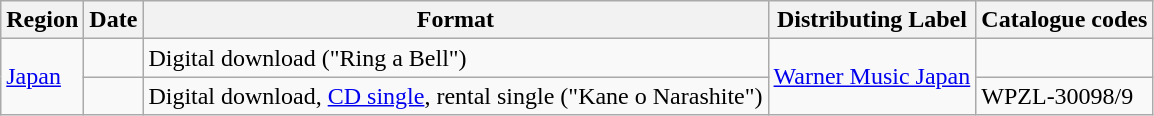<table class="wikitable">
<tr>
<th>Region</th>
<th>Date</th>
<th>Format</th>
<th>Distributing Label</th>
<th>Catalogue codes</th>
</tr>
<tr>
<td rowspan="2"><a href='#'>Japan</a></td>
<td></td>
<td>Digital download ("Ring a Bell")</td>
<td rowspan="2"><a href='#'>Warner Music Japan</a></td>
<td rowspan="1"></td>
</tr>
<tr>
<td></td>
<td>Digital download, <a href='#'>CD single</a>, rental single ("Kane o Narashite")</td>
<td rowspan="1">WPZL-30098/9</td>
</tr>
</table>
